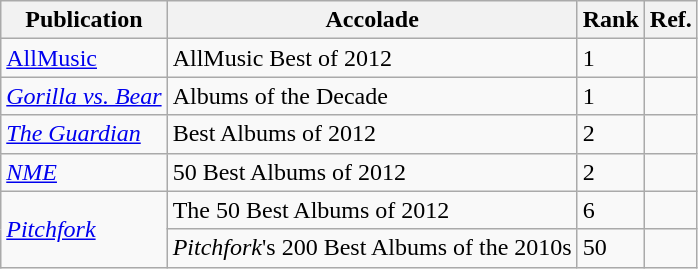<table class="wikitable sortable">
<tr>
<th>Publication</th>
<th>Accolade</th>
<th>Rank</th>
<th>Ref.</th>
</tr>
<tr>
<td><a href='#'>AllMusic</a></td>
<td>AllMusic Best of 2012</td>
<td>1</td>
<td></td>
</tr>
<tr>
<td><em><a href='#'>Gorilla vs. Bear</a></em></td>
<td>Albums of the Decade</td>
<td>1</td>
<td></td>
</tr>
<tr>
<td><em><a href='#'>The Guardian</a></em></td>
<td>Best Albums of 2012</td>
<td>2</td>
<td></td>
</tr>
<tr>
<td><em><a href='#'>NME</a></em></td>
<td>50 Best Albums of 2012</td>
<td>2</td>
<td></td>
</tr>
<tr>
<td rowspan="2"><em><a href='#'>Pitchfork</a></em></td>
<td>The 50 Best Albums of 2012</td>
<td>6</td>
<td></td>
</tr>
<tr>
<td><em>Pitchfork</em>'s 200 Best Albums of the 2010s</td>
<td>50</td>
<td></td>
</tr>
</table>
